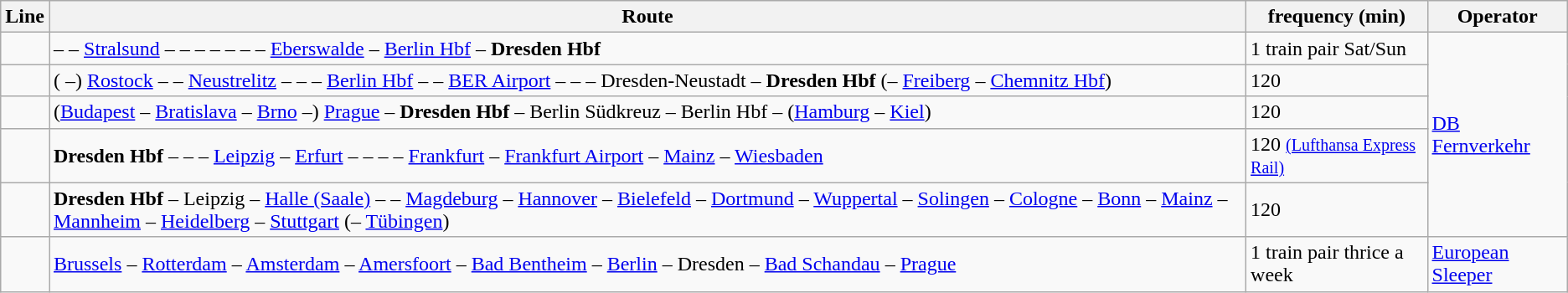<table class="wikitable">
<tr>
<th>Line</th>
<th>Route</th>
<th>frequency (min)</th>
<th>Operator</th>
</tr>
<tr>
<td style="text-align:center"></td>
<td> –  – <a href='#'>Stralsund</a> –  –  –  –  –  –  – <a href='#'>Eberswalde</a> –  <a href='#'>Berlin Hbf</a> – <strong>Dresden Hbf</strong></td>
<td>1 train pair Sat/Sun</td>
<td rowspan="5"><a href='#'>DB Fernverkehr</a></td>
</tr>
<tr>
<td style="text-align:center"></td>
<td>( –) <a href='#'>Rostock</a> –  – <a href='#'>Neustrelitz</a> –  –  – <a href='#'>Berlin Hbf</a> –  – <a href='#'>BER Airport</a> –  –  – Dresden-Neustadt – <strong>Dresden Hbf</strong> (– <a href='#'>Freiberg</a> – <a href='#'>Chemnitz Hbf</a>)</td>
<td>120</td>
</tr>
<tr>
<td style="text-align:center"></td>
<td>(<a href='#'>Budapest</a> – <a href='#'>Bratislava</a> – <a href='#'>Brno</a> –) <a href='#'>Prague</a> – <strong>Dresden Hbf</strong> –  Berlin Südkreuz – Berlin Hbf – (<a href='#'>Hamburg</a> – <a href='#'>Kiel</a>)</td>
<td>120</td>
</tr>
<tr>
<td style="text-align:center"></td>
<td><strong>Dresden Hbf</strong> –  –  – <a href='#'>Leipzig</a> – <a href='#'>Erfurt</a> –  –  –  – <a href='#'>Frankfurt</a> – <a href='#'>Frankfurt Airport</a> – <a href='#'>Mainz</a> – <a href='#'>Wiesbaden</a></td>
<td>120 <small><a href='#'>(Lufthansa Express Rail)</a></small></td>
</tr>
<tr>
<td style="text-align:center"></td>
<td><strong>Dresden Hbf</strong> – Leipzig – <a href='#'>Halle (Saale)</a> –  – <a href='#'>Magdeburg</a> – <a href='#'>Hannover</a> – <a href='#'>Bielefeld</a> – <a href='#'>Dortmund</a> – <a href='#'>Wuppertal</a> – <a href='#'>Solingen</a> – <a href='#'>Cologne</a> – <a href='#'>Bonn</a> – <a href='#'>Mainz</a> – <a href='#'>Mannheim</a> – <a href='#'>Heidelberg</a> – <a href='#'>Stuttgart</a> (– <a href='#'>Tübingen</a>)</td>
<td>120</td>
</tr>
<tr>
<td style="text-align:center"></td>
<td><a href='#'>Brussels</a> – <a href='#'>Rotterdam</a> – <a href='#'>Amsterdam</a> – <a href='#'>Amersfoort</a> – <a href='#'>Bad Bentheim</a> – <a href='#'>Berlin</a> – Dresden – <a href='#'>Bad Schandau</a> – <a href='#'>Prague</a></td>
<td>1 train pair thrice a week</td>
<td><a href='#'>European Sleeper</a></td>
</tr>
</table>
